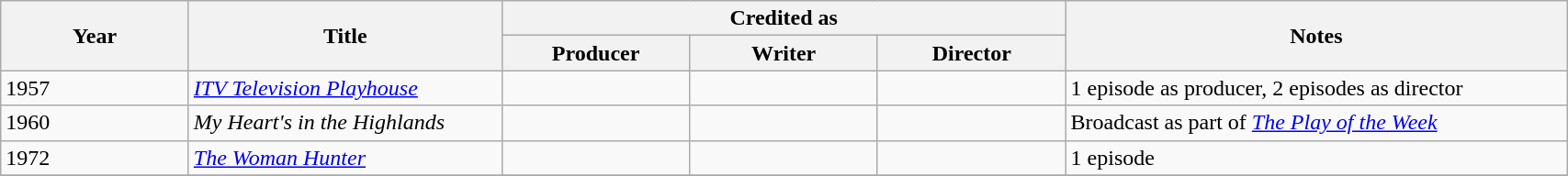<table class="wikitable sortable" width="90%">
<tr>
<th width="12%" rowspan="2" scope="col">Year</th>
<th width="20%" rowspan="2" scope="col">Title</th>
<th colspan="3" scope="col">Credited as</th>
<th rowspan="2" scope="col">Notes</th>
</tr>
<tr>
<th width="12%">Producer</th>
<th width="12%">Writer</th>
<th width="12%">Director</th>
</tr>
<tr>
<td align="left">1957</td>
<td><em><a href='#'>ITV Television Playhouse</a></em></td>
<td></td>
<td></td>
<td></td>
<td>1 episode as producer, 2 episodes as director</td>
</tr>
<tr>
<td align="left">1960</td>
<td><em>My Heart's in the Highlands</em></td>
<td></td>
<td></td>
<td></td>
<td>Broadcast as part of <em><a href='#'>The Play of the Week</a></em></td>
</tr>
<tr>
<td align="left">1972</td>
<td><em><a href='#'>The Woman Hunter</a></em></td>
<td></td>
<td></td>
<td></td>
<td>1 episode</td>
</tr>
<tr>
</tr>
</table>
